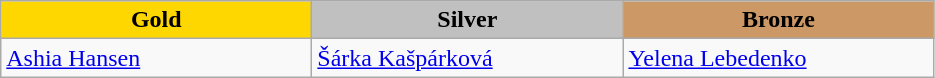<table class="wikitable" style="text-align:left">
<tr align="center">
<td width=200 bgcolor=gold><strong>Gold</strong></td>
<td width=200 bgcolor=silver><strong>Silver</strong></td>
<td width=200 bgcolor=CC9966><strong>Bronze</strong></td>
</tr>
<tr>
<td><a href='#'>Ashia Hansen</a><br><em></em></td>
<td><a href='#'>Šárka Kašpárková</a><br><em></em></td>
<td><a href='#'>Yelena Lebedenko</a><br><em></em></td>
</tr>
</table>
